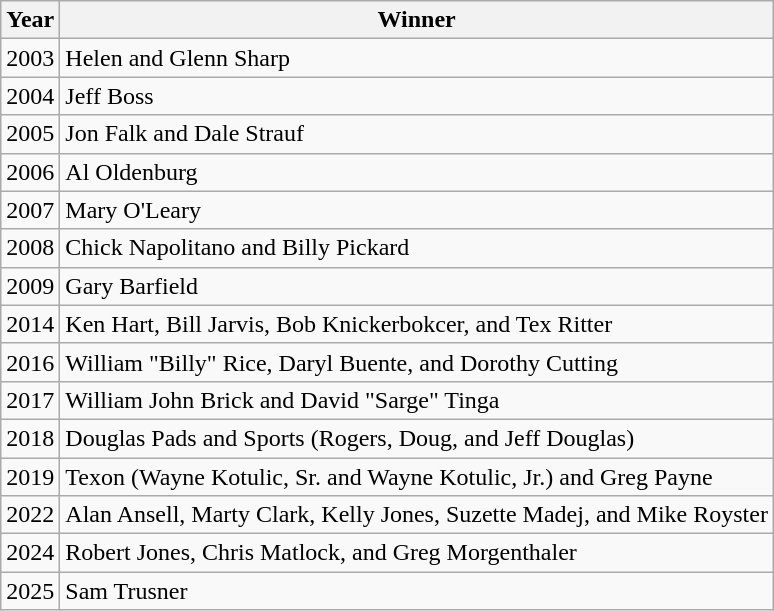<table class="wikitable">
<tr>
<th>Year</th>
<th>Winner</th>
</tr>
<tr>
<td>2003</td>
<td>Helen and Glenn Sharp</td>
</tr>
<tr>
<td>2004</td>
<td>Jeff Boss</td>
</tr>
<tr>
<td>2005</td>
<td>Jon Falk and Dale Strauf</td>
</tr>
<tr>
<td>2006</td>
<td>Al Oldenburg</td>
</tr>
<tr>
<td>2007</td>
<td>Mary O'Leary</td>
</tr>
<tr>
<td>2008</td>
<td>Chick Napolitano and Billy Pickard</td>
</tr>
<tr>
<td>2009</td>
<td>Gary Barfield</td>
</tr>
<tr>
<td>2014</td>
<td>Ken Hart, Bill Jarvis, Bob Knickerbokcer, and Tex Ritter</td>
</tr>
<tr>
<td>2016</td>
<td>William "Billy" Rice, Daryl Buente, and Dorothy Cutting</td>
</tr>
<tr>
<td>2017</td>
<td>William John Brick and David "Sarge" Tinga</td>
</tr>
<tr>
<td>2018</td>
<td>Douglas Pads and Sports (Rogers, Doug, and Jeff Douglas)</td>
</tr>
<tr>
<td>2019</td>
<td>Texon (Wayne Kotulic, Sr. and Wayne Kotulic, Jr.) and Greg Payne</td>
</tr>
<tr>
<td>2022</td>
<td>Alan Ansell, Marty Clark, Kelly Jones, Suzette Madej, and Mike Royster</td>
</tr>
<tr>
<td>2024</td>
<td>Robert Jones, Chris Matlock, and Greg Morgenthaler</td>
</tr>
<tr>
<td>2025</td>
<td>Sam Trusner</td>
</tr>
</table>
